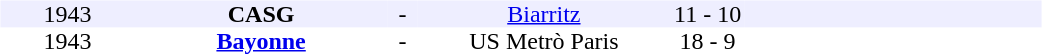<table table width=700>
<tr>
<td width=700 valign=top><br><table border=0 cellspacing=0 cellpadding=0 style=font-size: 100%; border-collapse: collapse; width=100%>
<tr align=center bgcolor=#EEEEFF>
<td width=90>1943</td>
<td width=170><strong>CASG</strong></td>
<td width=20>-</td>
<td width=170><a href='#'>Biarritz</a></td>
<td width=50>11 - 10</td>
<td width=200></td>
</tr>
<tr align=center bgcolor=#FFFFFF>
<td width=90>1943</td>
<td width=170><strong><a href='#'>Bayonne</a></strong></td>
<td width=20>-</td>
<td width=170>US Metrò Paris</td>
<td width=50>18 - 9</td>
<td width=200></td>
</tr>
</table>
</td>
</tr>
</table>
